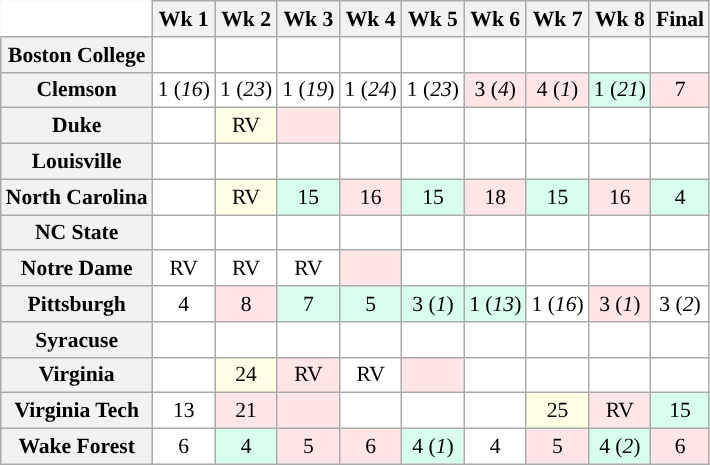<table class="wikitable" style="white-space:nowrap;font-size:90%;">
<tr>
<th colspan=1 style="background:white; border-top-style:hidden; border-left-style:hidden;"> </th>
<th>Wk 1 <br></th>
<th>Wk 2 <br></th>
<th>Wk 3 <br></th>
<th>Wk 4 <br></th>
<th>Wk 5 <br></th>
<th>Wk 6 <br></th>
<th>Wk 7 <br></th>
<th>Wk 8 <br></th>
<th>Final <br></th>
</tr>
<tr style="text-align:center;">
<th>Boston College</th>
<td style="background:#FFF;"></td>
<td style="background:#FFF;"></td>
<td style="background:#FFF;"></td>
<td style="background:#FFF;"></td>
<td style="background:#FFF;"></td>
<td style="background:#FFF;"></td>
<td style="background:#FFF;"></td>
<td style="background:#FFF;"></td>
<td style="background:#FFF;"></td>
</tr>
<tr style="text-align:center;">
<th>Clemson</th>
<td style="background:#FFF;"> 1 (<em>16</em>)</td>
<td style="background:#FFF;"> 1 (<em>23</em>)</td>
<td style="background:#FFF;"> 1 (<em>19</em>)</td>
<td style="background:#FFF;"> 1 (<em>24</em>)</td>
<td style="background:#FFF;"> 1 (<em>23</em>)</td>
<td style="background:#FFE6E6;"> 3 (<em>4</em>)</td>
<td style="background:#FFE6E6;"> 4 (<em>1</em>)</td>
<td style="background:#D8FFEB;"> 1 (<em>21</em>)</td>
<td style="background:#FFE6E6;"> 7</td>
</tr>
<tr style="text-align:center;">
<th>Duke</th>
<td style="background:#FFF;"></td>
<td style="background:#FFFFE6;"> RV</td>
<td style="background:#FFE6E6;"></td>
<td style="background:#FFF;"></td>
<td style="background:#FFF;"></td>
<td style="background:#FFF;"></td>
<td style="background:#FFF;"></td>
<td style="background:#FFF;"></td>
<td style="background:#FFF;"></td>
</tr>
<tr style="text-align:center;">
<th>Louisville</th>
<td style="background:#FFF;"></td>
<td style="background:#FFF;"></td>
<td style="background:#FFF;"></td>
<td style="background:#FFF;"></td>
<td style="background:#FFF;"></td>
<td style="background:#FFF;"></td>
<td style="background:#FFF;"></td>
<td style="background:#FFF;"></td>
<td style="background:#FFF;"></td>
</tr>
<tr style="text-align:center;">
<th>North Carolina</th>
<td style="background:#FFF;"></td>
<td style="background:#FFFFE6;"> RV</td>
<td style="background:#D8FFEB;"> 15</td>
<td style="background:#FFE6E6;"> 16</td>
<td style="background:#D8FFEB;"> 15</td>
<td style="background:#FFE6E6;"> 18</td>
<td style="background:#D8FFEB;"> 15</td>
<td style="background:#FFE6E6;"> 16</td>
<td style="background:#D8FFEB;"> 4</td>
</tr>
<tr style="text-align:center;">
<th>NC State</th>
<td style="background:#FFF;"></td>
<td style="background:#FFF;"></td>
<td style="background:#FFF;"></td>
<td style="background:#FFF;"></td>
<td style="background:#FFF;"></td>
<td style="background:#FFF;"></td>
<td style="background:#FFF;"></td>
<td style="background:#FFF;"></td>
<td style="background:#FFF;"></td>
</tr>
<tr style="text-align:center;">
<th>Notre Dame</th>
<td style="background:#FFF;"> RV</td>
<td style="background:#FFF;"> RV</td>
<td style="background:#FFF;"> RV</td>
<td style="background:#FFE6E6;"></td>
<td style="background:#FFF;"></td>
<td style="background:#FFF;"></td>
<td style="background:#FFF;"></td>
<td style="background:#FFF;"></td>
<td style="background:#FFF;"></td>
</tr>
<tr style="text-align:center;">
<th>Pittsburgh</th>
<td style="background:#FFF;"> 4</td>
<td style="background:#FFE6E6;"> 8</td>
<td style="background:#D8FFEB;"> 7</td>
<td style="background:#D8FFEB;"> 5</td>
<td style="background:#D8FFEB;"> 3 (<em>1</em>)</td>
<td style="background:#D8FFEB;"> 1 (<em>13</em>)</td>
<td style="background:#FFF;"> 1 (<em>16</em>)</td>
<td style="background:#FFE6E6;"> 3 (<em>1</em>)</td>
<td style="background:#FFF;"> 3 (<em>2</em>)</td>
</tr>
<tr style="text-align:center;">
<th>Syracuse</th>
<td style="background:#FFF;"></td>
<td style="background:#FFF;"></td>
<td style="background:#FFF;"></td>
<td style="background:#FFF;"></td>
<td style="background:#FFF;"></td>
<td style="background:#FFF;"></td>
<td style="background:#FFF;"></td>
<td style="background:#FFF;"></td>
<td style="background:#FFF;"></td>
</tr>
<tr style="text-align:center;">
<th>Virginia</th>
<td style="background:#FFF;"></td>
<td style="background:#FFFFE6;"> 24</td>
<td style="background:#FFE6E6;"> RV</td>
<td style="background:#FFF;"> RV</td>
<td style="background:#FFE6E6;"></td>
<td style="background:#FFF;"></td>
<td style="background:#FFF;"></td>
<td style="background:#FFF;"></td>
<td style="background:#FFF;"></td>
</tr>
<tr style="text-align:center;">
<th>Virginia Tech</th>
<td style="background:#FFF;"> 13</td>
<td style="background:#FFE6E6;"> 21</td>
<td style="background:#FFE6E6;"></td>
<td style="background:#FFF;"></td>
<td style="background:#FFF;"></td>
<td style="background:#FFF;"></td>
<td style="background:#FFFFE6;"> 25</td>
<td style="background:#FFE6E6;"> RV</td>
<td style="background:#D8FFEB;"> 15</td>
</tr>
<tr style="text-align:center;">
<th>Wake Forest</th>
<td style="background:#FFF;"> 6</td>
<td style="background:#D8FFEB;"> 4</td>
<td style="background:#FFE6E6;"> 5</td>
<td style="background:#FFE6E6;"> 6</td>
<td style="background:#D8FFEB;"> 4 (<em>1</em>)</td>
<td style="background:#FFF;"> 4</td>
<td style="background:#FFE6E6;"> 5</td>
<td style="background:#D8FFEB;"> 4 (<em>2</em>)</td>
<td style="background:#FFE6E6;"> 6</td>
</tr>
</table>
